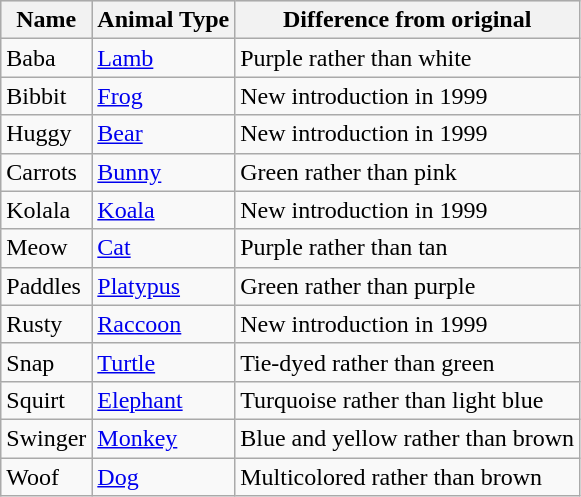<table class="wikitable">
<tr style="background-color:#DDDDDD;text-align:center;">
<th>Name</th>
<th>Animal Type</th>
<th>Difference from original</th>
</tr>
<tr>
<td>Baba</td>
<td><a href='#'>Lamb</a></td>
<td>Purple rather than white</td>
</tr>
<tr>
<td><div>Bibbit</div></td>
<td><a href='#'>Frog</a></td>
<td>New introduction in 1999</td>
</tr>
<tr>
<td><div>Huggy</div></td>
<td><a href='#'>Bear</a></td>
<td>New introduction in 1999</td>
</tr>
<tr>
<td>Carrots</td>
<td><a href='#'>Bunny</a></td>
<td>Green rather than pink</td>
</tr>
<tr>
<td><div>Kolala</div></td>
<td><a href='#'>Koala</a></td>
<td>New introduction in 1999</td>
</tr>
<tr>
<td>Meow</td>
<td><a href='#'>Cat</a></td>
<td>Purple rather than tan</td>
</tr>
<tr>
<td>Paddles</td>
<td><a href='#'>Platypus</a></td>
<td>Green rather than purple</td>
</tr>
<tr>
<td><div>Rusty</div></td>
<td><a href='#'>Raccoon</a></td>
<td>New introduction in 1999</td>
</tr>
<tr>
<td>Snap</td>
<td><a href='#'>Turtle</a></td>
<td>Tie-dyed rather than green</td>
</tr>
<tr>
<td>Squirt</td>
<td><a href='#'>Elephant</a></td>
<td>Turquoise rather than light blue</td>
</tr>
<tr>
<td>Swinger</td>
<td><a href='#'>Monkey</a></td>
<td>Blue and yellow rather than brown</td>
</tr>
<tr>
<td>Woof</td>
<td><a href='#'>Dog</a></td>
<td>Multicolored rather than brown</td>
</tr>
</table>
